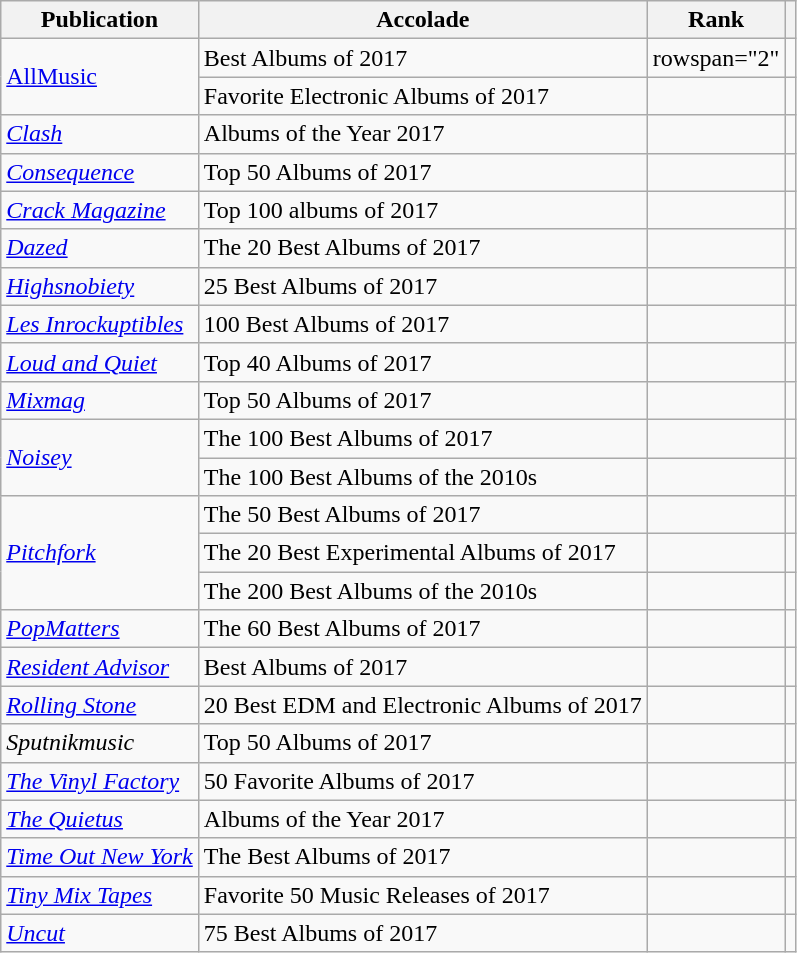<table class="sortable wikitable">
<tr>
<th>Publication</th>
<th>Accolade</th>
<th>Rank</th>
<th class="unsortable"></th>
</tr>
<tr>
<td rowspan="2"><a href='#'>AllMusic</a></td>
<td>Best Albums of 2017</td>
<td>rowspan="2" </td>
<td></td>
</tr>
<tr>
<td>Favorite Electronic Albums of 2017</td>
<td></td>
</tr>
<tr>
<td><em><a href='#'>Clash</a></em></td>
<td>Albums of the Year 2017</td>
<td></td>
<td></td>
</tr>
<tr>
<td><em><a href='#'>Consequence</a></em></td>
<td>Top 50 Albums of 2017</td>
<td></td>
<td></td>
</tr>
<tr>
<td><em><a href='#'>Crack Magazine</a></em></td>
<td>Top 100 albums of 2017</td>
<td></td>
<td></td>
</tr>
<tr>
<td><em><a href='#'>Dazed</a></em></td>
<td>The 20 Best Albums of 2017</td>
<td></td>
<td></td>
</tr>
<tr>
<td><em><a href='#'>Highsnobiety</a></em></td>
<td>25 Best Albums of 2017</td>
<td></td>
<td></td>
</tr>
<tr>
<td><em><a href='#'>Les Inrockuptibles</a></em></td>
<td>100 Best Albums of 2017</td>
<td></td>
<td></td>
</tr>
<tr>
<td><em><a href='#'>Loud and Quiet</a></em></td>
<td>Top 40 Albums of 2017</td>
<td></td>
<td></td>
</tr>
<tr>
<td><em><a href='#'>Mixmag</a></em></td>
<td>Top 50 Albums of 2017</td>
<td></td>
<td></td>
</tr>
<tr>
<td rowspan="2"><em><a href='#'>Noisey</a></em></td>
<td>The 100 Best Albums of 2017</td>
<td></td>
<td></td>
</tr>
<tr>
<td>The 100 Best Albums of the 2010s</td>
<td></td>
<td></td>
</tr>
<tr>
<td rowspan="3"><em><a href='#'>Pitchfork</a></em></td>
<td>The 50 Best Albums of 2017</td>
<td></td>
<td></td>
</tr>
<tr>
<td>The 20 Best Experimental Albums of 2017</td>
<td></td>
<td></td>
</tr>
<tr>
<td>The 200 Best Albums of the 2010s</td>
<td></td>
<td></td>
</tr>
<tr>
<td><em><a href='#'>PopMatters</a></em></td>
<td>The 60 Best Albums of 2017</td>
<td></td>
<td></td>
</tr>
<tr>
<td><em><a href='#'>Resident Advisor</a></em></td>
<td>Best Albums of 2017</td>
<td></td>
<td></td>
</tr>
<tr>
<td><em><a href='#'>Rolling Stone</a></em></td>
<td>20 Best EDM and Electronic Albums of 2017</td>
<td></td>
<td></td>
</tr>
<tr>
<td><em>Sputnikmusic</em></td>
<td>Top 50 Albums of 2017</td>
<td></td>
<td></td>
</tr>
<tr>
<td><em><a href='#'>The Vinyl Factory</a></em></td>
<td>50 Favorite Albums of 2017</td>
<td></td>
<td></td>
</tr>
<tr>
<td><em><a href='#'>The Quietus</a></em></td>
<td>Albums of the Year 2017</td>
<td></td>
<td></td>
</tr>
<tr>
<td><em><a href='#'>Time Out New York</a></em></td>
<td>The Best Albums of 2017</td>
<td></td>
<td></td>
</tr>
<tr>
<td><em><a href='#'>Tiny Mix Tapes</a></em></td>
<td>Favorite 50 Music Releases of 2017</td>
<td></td>
<td></td>
</tr>
<tr>
<td><em><a href='#'>Uncut</a></em></td>
<td>75 Best Albums of 2017</td>
<td></td>
<td></td>
</tr>
</table>
